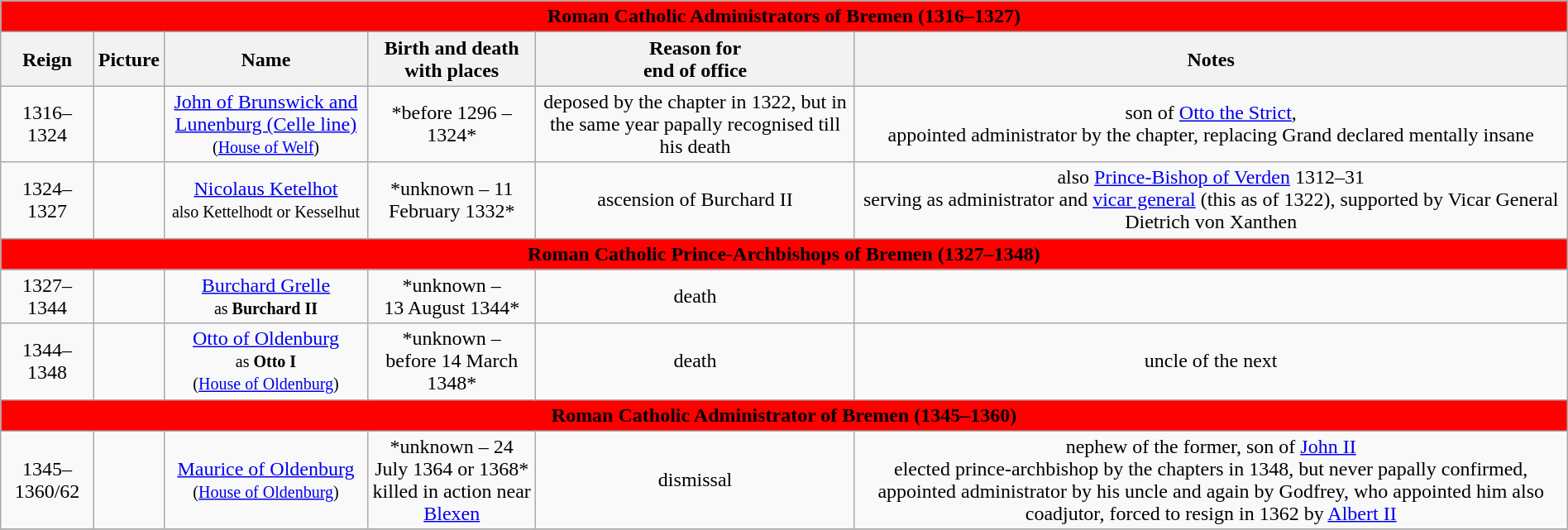<table width=100% class="wikitable">
<tr>
<td colspan="6" bgcolor=red align=center><strong><span>Roman Catholic Administrators of Bremen (1316–1327)</span></strong></td>
</tr>
<tr>
<th>Reign</th>
<th>Picture</th>
<th>Name</th>
<th>Birth and death<br>with places</th>
<th>Reason for <br>end of office</th>
<th>Notes</th>
</tr>
<tr>
<td align=center>1316–1324</td>
<td align=center></td>
<td align="center"><a href='#'>John of Brunswick and Lunenburg (Celle line)</a><br><small>(<a href='#'>House of Welf</a>)</small></td>
<td align="center">*before 1296 – 1324*</td>
<td align="center">deposed by the chapter in 1322, but in the same year papally recognised till his death</td>
<td align="center">son of <a href='#'>Otto the Strict</a>, <br>appointed administrator by the chapter, replacing Grand declared mentally insane</td>
</tr>
<tr>
<td align=center>1324–1327</td>
<td align=center></td>
<td align="center"><a href='#'>Nicolaus Ketelhot</a> <br><small>also Kettelhodt or Kesselhut</small></td>
<td align="center">*unknown – 11 February 1332*</td>
<td align="center">ascension of Burchard II</td>
<td align="center">also <a href='#'>Prince-Bishop of Verden</a> 1312–31<br>serving as administrator and <a href='#'>vicar general</a> (this as of 1322), supported by Vicar General Dietrich von Xanthen</td>
</tr>
<tr>
<td colspan="6" bgcolor=red align=center><strong><span>Roman Catholic Prince-Archbishops of Bremen (1327–1348)</span></strong></td>
</tr>
<tr>
<td align=center>1327–1344</td>
<td align=center></td>
<td align="center"><a href='#'>Burchard Grelle</a><br><small>as <strong>Burchard II</strong></small></td>
<td align="center">*unknown – <br>13 August 1344*</td>
<td align="center">death</td>
<td align="center"></td>
</tr>
<tr>
<td align=center>1344–1348</td>
<td align=center></td>
<td align="center"><a href='#'>Otto of Oldenburg</a><br><small>as <strong>Otto I</strong><br>(<a href='#'>House of Oldenburg</a>)</small></td>
<td align="center">*unknown – <br>before 14 March 1348*</td>
<td align="center">death</td>
<td align="center">uncle of the next</td>
</tr>
<tr>
<td colspan="6" bgcolor=red align=center><strong><span>Roman Catholic Administrator of Bremen (1345–1360)</span></strong></td>
</tr>
<tr>
<td align=center>1345–1360/62</td>
<td align=center></td>
<td align="center"><a href='#'>Maurice of Oldenburg</a><br><small>(<a href='#'>House of Oldenburg</a>)</small></td>
<td align="center">*unknown – 24 July 1364 or 1368*<br>killed in action near <a href='#'>Blexen</a></td>
<td align="center">dismissal</td>
<td align="center">nephew of the former, son of <a href='#'>John II</a><br>elected prince-archbishop by the chapters in 1348, but never papally confirmed, appointed administrator by his uncle and again by Godfrey, who appointed him also coadjutor, forced to resign in 1362 by <a href='#'>Albert II</a></td>
</tr>
<tr>
</tr>
</table>
